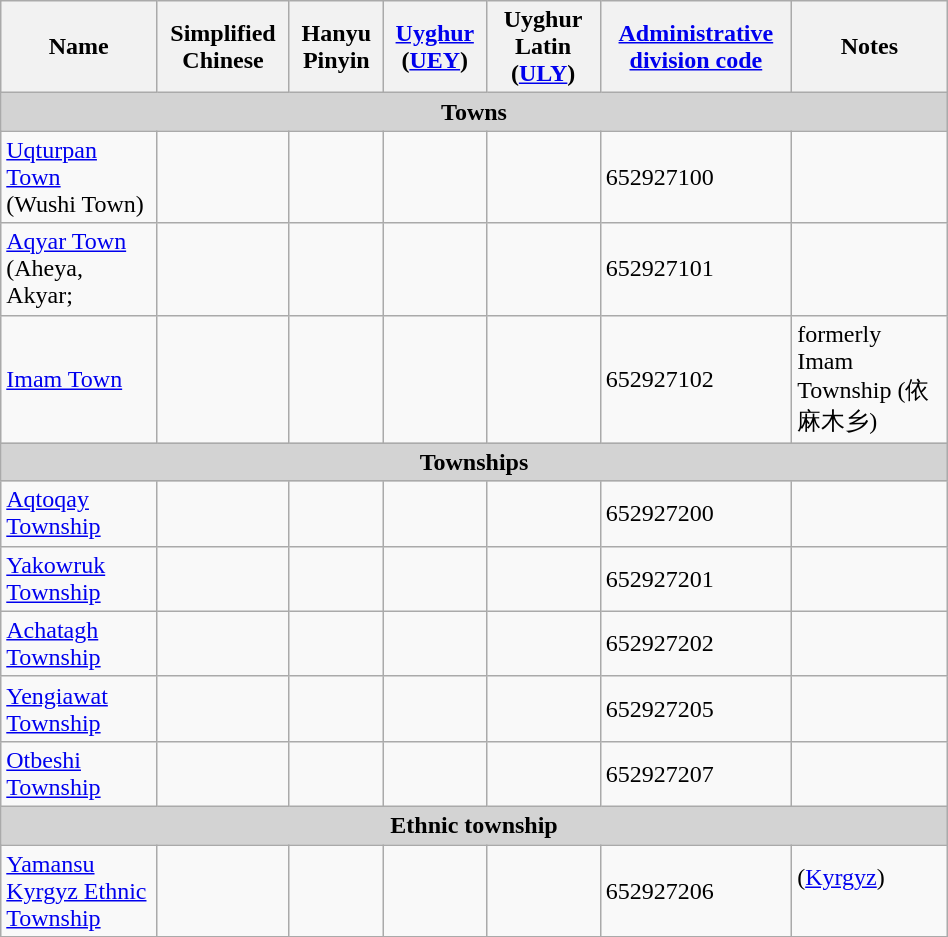<table class="wikitable" align="center" style="width:50%; border="1">
<tr>
<th>Name</th>
<th>Simplified Chinese</th>
<th>Hanyu Pinyin</th>
<th><a href='#'>Uyghur</a> (<a href='#'>UEY</a>)</th>
<th>Uyghur Latin (<a href='#'>ULY</a>)</th>
<th><a href='#'>Administrative division code</a></th>
<th>Notes</th>
</tr>
<tr>
<td colspan="8"  style="text-align:center; background:#d3d3d3;"><strong>Towns</strong></td>
</tr>
<tr --------->
<td><a href='#'>Uqturpan Town</a><br>(Wushi Town)</td>
<td></td>
<td></td>
<td></td>
<td></td>
<td>652927100</td>
<td></td>
</tr>
<tr>
<td><a href='#'>Aqyar Town</a> (Aheya, Akyar;</td>
<td></td>
<td></td>
<td></td>
<td></td>
<td>652927101</td>
<td></td>
</tr>
<tr>
<td><a href='#'>Imam Town</a></td>
<td></td>
<td></td>
<td></td>
<td></td>
<td>652927102</td>
<td>formerly Imam Township (依麻木乡)</td>
</tr>
<tr>
<td colspan="8"  style="text-align:center; background:#d3d3d3;"><strong>Townships</strong></td>
</tr>
<tr --------->
<td><a href='#'>Aqtoqay Township</a></td>
<td></td>
<td></td>
<td></td>
<td></td>
<td>652927200</td>
<td></td>
</tr>
<tr>
<td><a href='#'>Yakowruk Township</a></td>
<td></td>
<td></td>
<td></td>
<td></td>
<td>652927201</td>
<td></td>
</tr>
<tr>
<td><a href='#'>Achatagh Township</a></td>
<td></td>
<td></td>
<td></td>
<td></td>
<td>652927202</td>
<td></td>
</tr>
<tr>
<td><a href='#'>Yengiawat Township</a></td>
<td></td>
<td></td>
<td></td>
<td></td>
<td>652927205</td>
<td></td>
</tr>
<tr>
<td><a href='#'>Otbeshi Township</a></td>
<td></td>
<td></td>
<td></td>
<td></td>
<td>652927207</td>
<td></td>
</tr>
<tr>
<td colspan="8"  style="text-align:center; background:#d3d3d3;"><strong>Ethnic township</strong></td>
</tr>
<tr --------->
<td><a href='#'>Yamansu Kyrgyz Ethnic Township</a></td>
<td></td>
<td></td>
<td></td>
<td></td>
<td>652927206</td>
<td>(<a href='#'>Kyrgyz</a>)<br><br></td>
</tr>
<tr>
</tr>
</table>
